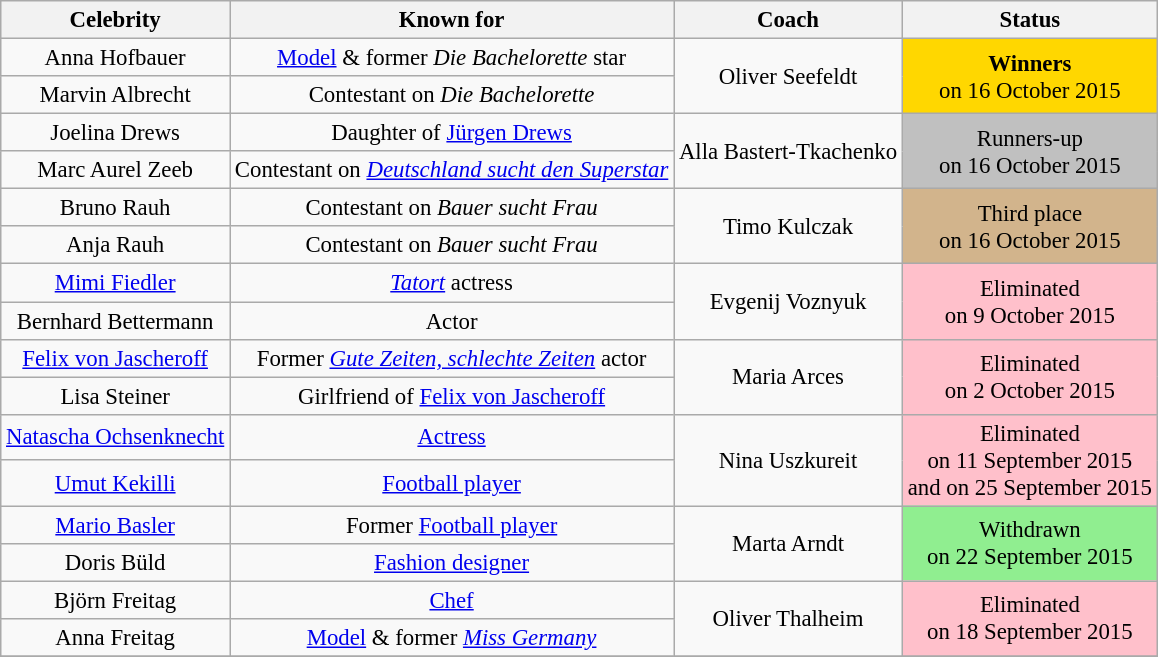<table class="wikitable" style="margin:auto; text-align:center; font-size:95%;">
<tr>
<th>Celebrity</th>
<th>Known for</th>
<th>Coach</th>
<th>Status</th>
</tr>
<tr>
<td>Anna Hofbauer</td>
<td><a href='#'>Model</a> & former <em>Die Bachelorette</em> star</td>
<td rowspan="2">Oliver Seefeldt</td>
<td style="background:gold;" rowspan="2"><strong>Winners</strong> <br> on 16 October 2015</td>
</tr>
<tr>
<td>Marvin Albrecht</td>
<td>Contestant on <em>Die Bachelorette</em></td>
</tr>
<tr>
<td>Joelina Drews</td>
<td>Daughter of <a href='#'>Jürgen Drews</a></td>
<td rowspan="2">Alla Bastert-Tkachenko</td>
<td style="background:silver;" rowspan="2">Runners-up <br> on 16 October 2015</td>
</tr>
<tr>
<td>Marc Aurel Zeeb</td>
<td>Contestant on <em><a href='#'>Deutschland sucht den Superstar</a></em></td>
</tr>
<tr>
<td>Bruno Rauh</td>
<td>Contestant on <em>Bauer sucht Frau</em></td>
<td rowspan="2">Timo Kulczak</td>
<td style="background:tan;" rowspan="2">Third place <br> on 16 October 2015</td>
</tr>
<tr>
<td>Anja Rauh</td>
<td>Contestant on <em>Bauer sucht Frau</em></td>
</tr>
<tr>
<td><a href='#'>Mimi Fiedler</a></td>
<td><em><a href='#'>Tatort</a></em> actress</td>
<td rowspan="2">Evgenij Voznyuk</td>
<td style="background:pink;" rowspan="2">Eliminated <br> on 9 October 2015</td>
</tr>
<tr>
<td>Bernhard Bettermann</td>
<td>Actor</td>
</tr>
<tr>
<td><a href='#'>Felix von Jascheroff</a></td>
<td>Former <em><a href='#'>Gute Zeiten, schlechte Zeiten</a></em> actor</td>
<td rowspan="2">Maria Arces</td>
<td style="background:pink;" rowspan="2">Eliminated <br> on 2 October 2015</td>
</tr>
<tr>
<td>Lisa Steiner</td>
<td>Girlfriend of <a href='#'>Felix von Jascheroff</a></td>
</tr>
<tr>
<td><a href='#'>Natascha Ochsenknecht</a></td>
<td><a href='#'>Actress</a></td>
<td rowspan="2">Nina Uszkureit</td>
<td style="background:pink;" rowspan="2">Eliminated <br> on 11 September 2015 <br>and on 25 September 2015</td>
</tr>
<tr>
<td><a href='#'>Umut Kekilli</a></td>
<td><a href='#'>Football player</a></td>
</tr>
<tr>
<td><a href='#'>Mario Basler</a></td>
<td>Former <a href='#'>Football player</a></td>
<td rowspan="2">Marta Arndt</td>
<td style="background:lightgreen;" rowspan="2">Withdrawn<br> on 22 September 2015</td>
</tr>
<tr>
<td>Doris Büld</td>
<td><a href='#'>Fashion designer</a></td>
</tr>
<tr>
<td>Björn Freitag</td>
<td><a href='#'>Chef</a></td>
<td rowspan="2">Oliver Thalheim</td>
<td style="background:pink;" rowspan="2">Eliminated <br> on 18 September 2015</td>
</tr>
<tr>
<td>Anna Freitag</td>
<td><a href='#'>Model</a> & former <em><a href='#'>Miss Germany</a></em></td>
</tr>
<tr>
</tr>
</table>
